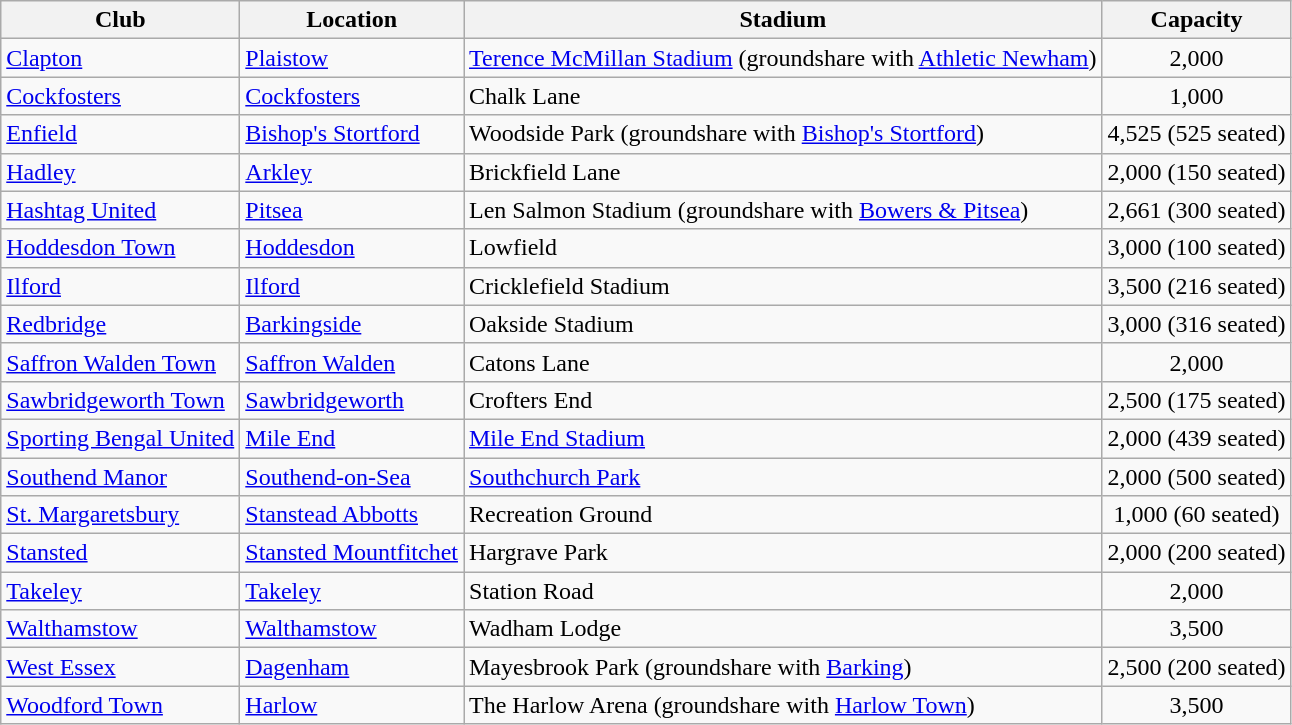<table class="wikitable sortable">
<tr>
<th>Club</th>
<th>Location</th>
<th>Stadium</th>
<th>Capacity</th>
</tr>
<tr>
<td><a href='#'>Clapton</a></td>
<td><a href='#'>Plaistow</a></td>
<td><a href='#'>Terence McMillan Stadium</a> (groundshare with <a href='#'>Athletic Newham</a>)</td>
<td align="center">2,000</td>
</tr>
<tr>
<td><a href='#'>Cockfosters</a></td>
<td><a href='#'>Cockfosters</a></td>
<td>Chalk Lane</td>
<td align="center">1,000</td>
</tr>
<tr>
<td><a href='#'>Enfield</a></td>
<td><a href='#'>Bishop's Stortford</a></td>
<td>Woodside Park (groundshare with <a href='#'>Bishop's Stortford</a>)</td>
<td align="center">4,525 (525 seated)</td>
</tr>
<tr>
<td><a href='#'>Hadley</a></td>
<td><a href='#'>Arkley</a></td>
<td>Brickfield Lane</td>
<td align="center">2,000 (150 seated)</td>
</tr>
<tr>
<td><a href='#'>Hashtag United</a></td>
<td><a href='#'>Pitsea</a></td>
<td>Len Salmon Stadium (groundshare with <a href='#'>Bowers & Pitsea</a>)</td>
<td align="center">2,661 (300 seated)</td>
</tr>
<tr>
<td><a href='#'>Hoddesdon Town</a></td>
<td><a href='#'>Hoddesdon</a></td>
<td>Lowfield</td>
<td align="center">3,000 (100 seated)</td>
</tr>
<tr>
<td><a href='#'>Ilford</a></td>
<td><a href='#'>Ilford</a></td>
<td>Cricklefield Stadium</td>
<td align="center">3,500 (216 seated)</td>
</tr>
<tr>
<td><a href='#'>Redbridge</a></td>
<td><a href='#'>Barkingside</a></td>
<td>Oakside Stadium</td>
<td align="center">3,000 (316 seated)</td>
</tr>
<tr>
<td><a href='#'>Saffron Walden Town</a></td>
<td><a href='#'>Saffron Walden</a></td>
<td>Catons Lane</td>
<td align="center">2,000</td>
</tr>
<tr>
<td><a href='#'>Sawbridgeworth Town</a></td>
<td><a href='#'>Sawbridgeworth</a></td>
<td>Crofters End</td>
<td align="center">2,500 (175 seated)</td>
</tr>
<tr>
<td><a href='#'>Sporting Bengal United</a></td>
<td><a href='#'>Mile End</a></td>
<td><a href='#'>Mile End Stadium</a></td>
<td align="center">2,000 (439 seated)</td>
</tr>
<tr>
<td><a href='#'>Southend Manor</a></td>
<td><a href='#'>Southend-on-Sea</a></td>
<td><a href='#'>Southchurch Park</a></td>
<td align="center">2,000 (500 seated)</td>
</tr>
<tr>
<td><a href='#'>St. Margaretsbury</a></td>
<td><a href='#'>Stanstead Abbotts</a></td>
<td>Recreation Ground</td>
<td align="center">1,000 (60 seated)</td>
</tr>
<tr>
<td><a href='#'>Stansted</a></td>
<td><a href='#'>Stansted Mountfitchet</a></td>
<td>Hargrave Park</td>
<td align="center">2,000 (200 seated)</td>
</tr>
<tr>
<td><a href='#'>Takeley</a></td>
<td><a href='#'>Takeley</a></td>
<td>Station Road</td>
<td align="center">2,000</td>
</tr>
<tr>
<td><a href='#'>Walthamstow</a></td>
<td><a href='#'>Walthamstow</a></td>
<td>Wadham Lodge</td>
<td align="center">3,500</td>
</tr>
<tr>
<td><a href='#'>West Essex</a></td>
<td><a href='#'>Dagenham</a></td>
<td>Mayesbrook Park (groundshare with <a href='#'>Barking</a>)</td>
<td align="center">2,500 (200 seated)</td>
</tr>
<tr>
<td><a href='#'>Woodford Town</a></td>
<td><a href='#'>Harlow</a></td>
<td>The Harlow Arena (groundshare with <a href='#'>Harlow Town</a>)</td>
<td align="center">3,500</td>
</tr>
</table>
